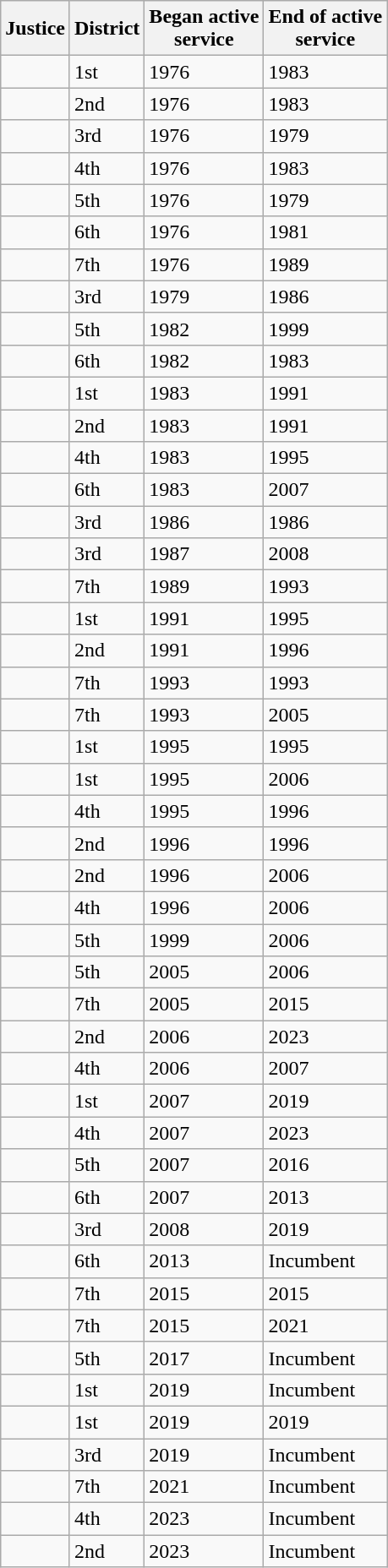<table class="sortable wikitable">
<tr>
<th><strong>Justice</strong></th>
<th><strong>District</strong></th>
<th><strong>Began active<br>service</strong></th>
<th><strong>End of active<br>service</strong></th>
</tr>
<tr>
<td></td>
<td>1st</td>
<td>1976</td>
<td>1983</td>
</tr>
<tr>
<td></td>
<td>2nd</td>
<td>1976</td>
<td>1983</td>
</tr>
<tr>
<td></td>
<td>3rd</td>
<td>1976</td>
<td>1979</td>
</tr>
<tr>
<td></td>
<td>4th</td>
<td>1976</td>
<td>1983</td>
</tr>
<tr>
<td></td>
<td>5th</td>
<td>1976</td>
<td>1979</td>
</tr>
<tr>
<td></td>
<td>6th</td>
<td>1976</td>
<td>1981</td>
</tr>
<tr>
<td></td>
<td>7th</td>
<td>1976</td>
<td>1989</td>
</tr>
<tr>
<td></td>
<td>3rd</td>
<td>1979</td>
<td>1986</td>
</tr>
<tr>
<td></td>
<td>5th</td>
<td>1982</td>
<td>1999</td>
</tr>
<tr>
<td></td>
<td>6th</td>
<td>1982</td>
<td>1983</td>
</tr>
<tr>
<td></td>
<td>1st</td>
<td>1983</td>
<td>1991</td>
</tr>
<tr>
<td></td>
<td>2nd</td>
<td>1983</td>
<td>1991</td>
</tr>
<tr>
<td></td>
<td>4th</td>
<td>1983</td>
<td>1995</td>
</tr>
<tr>
<td></td>
<td>6th</td>
<td>1983</td>
<td>2007</td>
</tr>
<tr>
<td></td>
<td>3rd</td>
<td>1986</td>
<td>1986</td>
</tr>
<tr>
<td></td>
<td>3rd</td>
<td>1987</td>
<td>2008</td>
</tr>
<tr>
<td></td>
<td>7th</td>
<td>1989</td>
<td>1993</td>
</tr>
<tr>
<td></td>
<td>1st</td>
<td>1991</td>
<td>1995</td>
</tr>
<tr>
<td></td>
<td>2nd</td>
<td>1991</td>
<td>1996</td>
</tr>
<tr>
<td></td>
<td>7th</td>
<td>1993</td>
<td>1993</td>
</tr>
<tr>
<td></td>
<td>7th</td>
<td>1993</td>
<td>2005</td>
</tr>
<tr>
<td></td>
<td>1st</td>
<td>1995</td>
<td>1995</td>
</tr>
<tr>
<td></td>
<td>1st</td>
<td>1995</td>
<td>2006</td>
</tr>
<tr>
<td></td>
<td>4th</td>
<td>1995</td>
<td>1996</td>
</tr>
<tr>
<td></td>
<td>2nd</td>
<td>1996</td>
<td>1996</td>
</tr>
<tr>
<td></td>
<td>2nd</td>
<td>1996</td>
<td>2006</td>
</tr>
<tr>
<td></td>
<td>4th</td>
<td>1996</td>
<td>2006</td>
</tr>
<tr>
<td></td>
<td>5th</td>
<td>1999</td>
<td>2006</td>
</tr>
<tr>
<td></td>
<td>5th</td>
<td>2005</td>
<td>2006</td>
</tr>
<tr>
<td></td>
<td>7th</td>
<td>2005</td>
<td>2015</td>
</tr>
<tr>
<td></td>
<td>2nd</td>
<td>2006</td>
<td>2023</td>
</tr>
<tr>
<td></td>
<td>4th</td>
<td>2006</td>
<td>2007</td>
</tr>
<tr>
<td></td>
<td>1st</td>
<td>2007</td>
<td>2019</td>
</tr>
<tr>
<td></td>
<td>4th</td>
<td>2007</td>
<td>2023</td>
</tr>
<tr>
<td></td>
<td>5th</td>
<td>2007</td>
<td>2016</td>
</tr>
<tr>
<td></td>
<td>6th</td>
<td>2007</td>
<td>2013</td>
</tr>
<tr>
<td></td>
<td>3rd</td>
<td>2008</td>
<td>2019</td>
</tr>
<tr>
<td></td>
<td>6th</td>
<td>2013</td>
<td>Incumbent</td>
</tr>
<tr>
<td></td>
<td>7th</td>
<td>2015</td>
<td>2015</td>
</tr>
<tr>
<td></td>
<td>7th</td>
<td>2015</td>
<td>2021</td>
</tr>
<tr>
<td></td>
<td>5th</td>
<td>2017</td>
<td>Incumbent</td>
</tr>
<tr>
<td></td>
<td>1st</td>
<td>2019</td>
<td>Incumbent</td>
</tr>
<tr>
<td></td>
<td>1st</td>
<td>2019</td>
<td>2019</td>
</tr>
<tr>
<td></td>
<td>3rd</td>
<td>2019</td>
<td>Incumbent</td>
</tr>
<tr>
<td></td>
<td>7th</td>
<td>2021</td>
<td>Incumbent</td>
</tr>
<tr>
<td></td>
<td>4th</td>
<td>2023</td>
<td>Incumbent</td>
</tr>
<tr>
<td></td>
<td>2nd</td>
<td>2023</td>
<td>Incumbent</td>
</tr>
</table>
